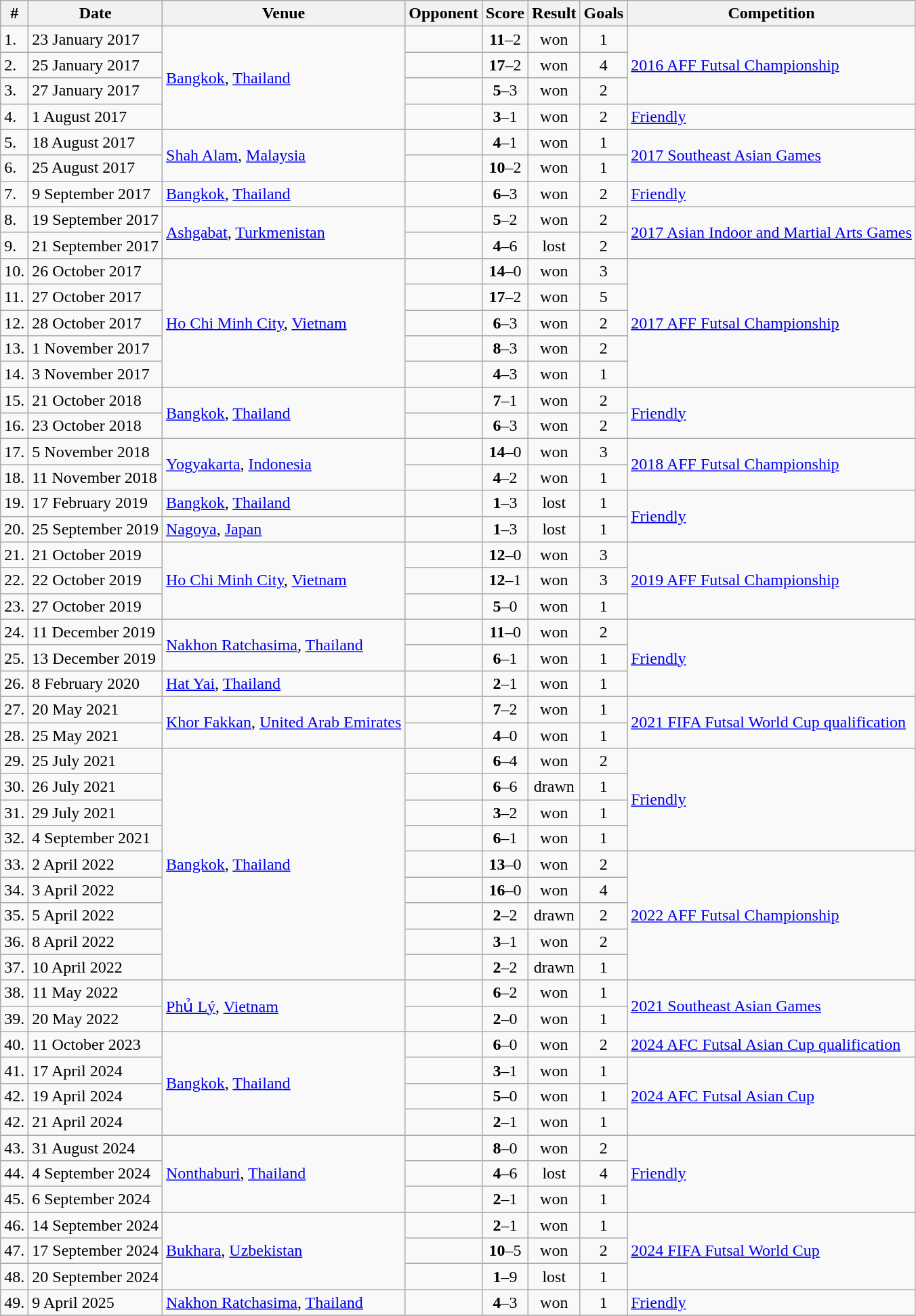<table class="wikitable">
<tr>
<th>#</th>
<th>Date</th>
<th>Venue</th>
<th>Opponent</th>
<th>Score</th>
<th>Result</th>
<th>Goals</th>
<th>Competition</th>
</tr>
<tr>
<td>1.</td>
<td>23 January 2017</td>
<td rowspan=4><a href='#'>Bangkok</a>, <a href='#'>Thailand</a></td>
<td></td>
<td align=center><strong>11</strong>–2</td>
<td align=center>won</td>
<td align=center>1</td>
<td rowspan=3><a href='#'>2016 AFF Futsal Championship</a></td>
</tr>
<tr>
<td>2.</td>
<td>25 January 2017</td>
<td></td>
<td align=center><strong>17</strong>–2</td>
<td align=center>won</td>
<td align=center>4</td>
</tr>
<tr>
<td>3.</td>
<td>27 January 2017</td>
<td></td>
<td align=center><strong>5</strong>–3</td>
<td align=center>won</td>
<td align=center>2</td>
</tr>
<tr>
<td>4.</td>
<td>1 August 2017</td>
<td></td>
<td align=center><strong>3</strong>–1</td>
<td align=center>won</td>
<td align=center>2</td>
<td><a href='#'>Friendly</a></td>
</tr>
<tr>
<td>5.</td>
<td>18 August 2017</td>
<td rowspan=2><a href='#'>Shah Alam</a>, <a href='#'>Malaysia</a></td>
<td></td>
<td align=center><strong>4</strong>–1</td>
<td align=center>won</td>
<td align=center>1</td>
<td rowspan=2><a href='#'>2017 Southeast Asian Games</a></td>
</tr>
<tr>
<td>6.</td>
<td>25 August 2017</td>
<td></td>
<td align=center><strong>10</strong>–2</td>
<td align=center>won</td>
<td align=center>1</td>
</tr>
<tr>
<td>7.</td>
<td>9 September 2017</td>
<td><a href='#'>Bangkok</a>, <a href='#'>Thailand</a></td>
<td></td>
<td align=center><strong>6</strong>–3</td>
<td align=center>won</td>
<td align=center>2</td>
<td><a href='#'>Friendly</a></td>
</tr>
<tr>
<td>8.</td>
<td>19 September 2017</td>
<td rowspan=2><a href='#'>Ashgabat</a>, <a href='#'>Turkmenistan</a></td>
<td></td>
<td align=center><strong>5</strong>–2</td>
<td align=center>won</td>
<td align=center>2</td>
<td rowspan=2><a href='#'>2017 Asian Indoor and Martial Arts Games</a></td>
</tr>
<tr>
<td>9.</td>
<td>21 September 2017</td>
<td></td>
<td align=center><strong>4</strong>–6</td>
<td align=center>lost</td>
<td align=center>2</td>
</tr>
<tr>
<td>10.</td>
<td>26 October 2017</td>
<td rowspan=5><a href='#'>Ho Chi Minh City</a>, <a href='#'>Vietnam</a></td>
<td></td>
<td align=center><strong>14</strong>–0</td>
<td align=center>won</td>
<td align=center>3</td>
<td rowspan=5><a href='#'>2017 AFF Futsal Championship</a></td>
</tr>
<tr>
<td>11.</td>
<td>27 October 2017</td>
<td></td>
<td align=center><strong>17</strong>–2</td>
<td align=center>won</td>
<td align=center>5</td>
</tr>
<tr>
<td>12.</td>
<td>28 October 2017</td>
<td></td>
<td align=center><strong>6</strong>–3</td>
<td align=center>won</td>
<td align=center>2</td>
</tr>
<tr>
<td>13.</td>
<td>1 November 2017</td>
<td></td>
<td align=center><strong>8</strong>–3</td>
<td align=center>won</td>
<td align=center>2</td>
</tr>
<tr>
<td>14.</td>
<td>3 November 2017</td>
<td></td>
<td align=center><strong>4</strong>–3</td>
<td align=center>won</td>
<td align=center>1</td>
</tr>
<tr>
<td>15.</td>
<td>21 October 2018</td>
<td rowspan=2><a href='#'>Bangkok</a>, <a href='#'>Thailand</a></td>
<td></td>
<td align=center><strong>7</strong>–1</td>
<td align=center>won</td>
<td align=center>2</td>
<td rowspan=2><a href='#'>Friendly</a></td>
</tr>
<tr>
<td>16.</td>
<td>23 October 2018</td>
<td></td>
<td align=center><strong>6</strong>–3</td>
<td align=center>won</td>
<td align=center>2</td>
</tr>
<tr>
<td>17.</td>
<td>5 November 2018</td>
<td rowspan=2><a href='#'>Yogyakarta</a>, <a href='#'>Indonesia</a></td>
<td></td>
<td align=center><strong>14</strong>–0</td>
<td align=center>won</td>
<td align=center>3</td>
<td rowspan=2><a href='#'>2018 AFF Futsal Championship</a></td>
</tr>
<tr>
<td>18.</td>
<td>11 November 2018</td>
<td></td>
<td align=center><strong>4</strong>–2</td>
<td align=center>won</td>
<td align=center>1</td>
</tr>
<tr>
<td>19.</td>
<td>17 February 2019</td>
<td><a href='#'>Bangkok</a>, <a href='#'>Thailand</a></td>
<td></td>
<td align=center><strong>1</strong>–3</td>
<td align=center>lost</td>
<td align=center>1</td>
<td rowspan=2><a href='#'>Friendly</a></td>
</tr>
<tr>
<td>20.</td>
<td>25 September 2019</td>
<td><a href='#'>Nagoya</a>, <a href='#'>Japan</a></td>
<td></td>
<td align=center><strong>1</strong>–3</td>
<td align=center>lost</td>
<td align=center>1</td>
</tr>
<tr>
<td>21.</td>
<td>21 October 2019</td>
<td rowspan=3><a href='#'>Ho Chi Minh City</a>, <a href='#'>Vietnam</a></td>
<td></td>
<td align=center><strong>12</strong>–0</td>
<td align=center>won</td>
<td align=center>3</td>
<td rowspan=3><a href='#'>2019 AFF Futsal Championship</a></td>
</tr>
<tr>
<td>22.</td>
<td>22 October 2019</td>
<td></td>
<td align=center><strong>12</strong>–1</td>
<td align=center>won</td>
<td align=center>3</td>
</tr>
<tr>
<td>23.</td>
<td>27 October 2019</td>
<td></td>
<td align=center><strong>5</strong>–0</td>
<td align=center>won</td>
<td align=center>1</td>
</tr>
<tr>
<td>24.</td>
<td>11 December 2019</td>
<td rowspan=2><a href='#'>Nakhon Ratchasima</a>, <a href='#'>Thailand</a></td>
<td></td>
<td align=center><strong>11</strong>–0</td>
<td align=center>won</td>
<td align=center>2</td>
<td rowspan=3><a href='#'>Friendly</a></td>
</tr>
<tr>
<td>25.</td>
<td>13 December 2019</td>
<td></td>
<td align=center><strong>6</strong>–1</td>
<td align=center>won</td>
<td align=center>1</td>
</tr>
<tr>
<td>26.</td>
<td>8 February 2020</td>
<td><a href='#'>Hat Yai</a>, <a href='#'>Thailand</a></td>
<td></td>
<td align=center><strong>2</strong>–1</td>
<td align=center>won</td>
<td align=center>1</td>
</tr>
<tr>
<td>27.</td>
<td>20 May 2021</td>
<td rowspan=2><a href='#'>Khor Fakkan</a>, <a href='#'>United Arab Emirates</a></td>
<td></td>
<td align=center><strong>7</strong>–2</td>
<td align=center>won</td>
<td align=center>1</td>
<td rowspan=2><a href='#'>2021 FIFA Futsal World Cup qualification</a></td>
</tr>
<tr>
<td>28.</td>
<td>25 May 2021</td>
<td></td>
<td align=center><strong>4</strong>–0</td>
<td align=center>won</td>
<td align=center>1</td>
</tr>
<tr>
<td>29.</td>
<td>25 July 2021</td>
<td rowspan=9><a href='#'>Bangkok</a>, <a href='#'>Thailand</a></td>
<td></td>
<td align=center><strong>6</strong>–4</td>
<td align=center>won</td>
<td align=center>2</td>
<td rowspan=4><a href='#'>Friendly</a></td>
</tr>
<tr>
<td>30.</td>
<td>26 July 2021</td>
<td></td>
<td align=center><strong>6</strong>–6</td>
<td align=center>drawn</td>
<td align=center>1</td>
</tr>
<tr>
<td>31.</td>
<td>29 July 2021</td>
<td></td>
<td align=center><strong>3</strong>–2</td>
<td align=center>won</td>
<td align=center>1</td>
</tr>
<tr>
<td>32.</td>
<td>4 September 2021</td>
<td></td>
<td align=center><strong>6</strong>–1</td>
<td align=center>won</td>
<td align=center>1</td>
</tr>
<tr>
<td>33.</td>
<td>2 April 2022</td>
<td></td>
<td align=center><strong>13</strong>–0</td>
<td align=center>won</td>
<td align=center>2</td>
<td rowspan=5><a href='#'>2022 AFF Futsal Championship</a></td>
</tr>
<tr>
<td>34.</td>
<td>3 April 2022</td>
<td></td>
<td align=center><strong>16</strong>–0</td>
<td align=center>won</td>
<td align=center>4</td>
</tr>
<tr>
<td>35.</td>
<td>5 April 2022</td>
<td></td>
<td align=center><strong>2</strong>–2</td>
<td align=center>drawn</td>
<td align=center>2</td>
</tr>
<tr>
<td>36.</td>
<td>8 April 2022</td>
<td></td>
<td align=center><strong>3</strong>–1</td>
<td align=center>won</td>
<td align=center>2</td>
</tr>
<tr>
<td>37.</td>
<td>10 April 2022</td>
<td></td>
<td align=center><strong>2</strong>–2</td>
<td align=center>drawn</td>
<td align=center>1</td>
</tr>
<tr>
<td>38.</td>
<td>11 May 2022</td>
<td rowspan=2><a href='#'>Phủ Lý</a>, <a href='#'>Vietnam</a></td>
<td></td>
<td align=center><strong>6</strong>–2</td>
<td align=center>won</td>
<td align=center>1</td>
<td rowspan=2><a href='#'>2021 Southeast Asian Games</a></td>
</tr>
<tr>
<td>39.</td>
<td>20 May 2022</td>
<td></td>
<td align=center><strong>2</strong>–0</td>
<td align=center>won</td>
<td align=center>1</td>
</tr>
<tr>
<td>40.</td>
<td>11 October 2023</td>
<td rowspan=4><a href='#'>Bangkok</a>, <a href='#'>Thailand</a></td>
<td></td>
<td align=center><strong>6</strong>–0</td>
<td align=center>won</td>
<td align=center>2</td>
<td><a href='#'>2024 AFC Futsal Asian Cup qualification</a></td>
</tr>
<tr>
<td>41.</td>
<td>17 April 2024</td>
<td></td>
<td align=center><strong>3</strong>–1</td>
<td align=center>won</td>
<td align=center>1</td>
<td rowspan=3><a href='#'>2024 AFC Futsal Asian Cup</a></td>
</tr>
<tr>
<td>42.</td>
<td>19 April 2024</td>
<td></td>
<td align=center><strong>5</strong>–0</td>
<td align=center>won</td>
<td align=center>1</td>
</tr>
<tr>
<td>42.</td>
<td>21 April 2024</td>
<td></td>
<td align=center><strong>2</strong>–1</td>
<td align=center>won</td>
<td align=center>1</td>
</tr>
<tr>
<td>43.</td>
<td>31 August 2024</td>
<td rowspan=3><a href='#'>Nonthaburi</a>, <a href='#'>Thailand</a></td>
<td></td>
<td align=center><strong>8</strong>–0</td>
<td align=center>won</td>
<td align=center>2</td>
<td rowspan=3><a href='#'>Friendly</a></td>
</tr>
<tr>
<td>44.</td>
<td>4 September 2024</td>
<td></td>
<td align=center><strong>4</strong>–6</td>
<td align=center>lost</td>
<td align=center>4</td>
</tr>
<tr>
<td>45.</td>
<td>6 September 2024</td>
<td></td>
<td align=center><strong>2</strong>–1</td>
<td align=center>won</td>
<td align=center>1</td>
</tr>
<tr>
<td>46.</td>
<td>14 September 2024</td>
<td rowspan=3><a href='#'>Bukhara</a>, <a href='#'>Uzbekistan</a></td>
<td></td>
<td align=center><strong>2</strong>–1</td>
<td align=center>won</td>
<td align=center>1</td>
<td rowspan=3><a href='#'>2024 FIFA Futsal World Cup</a></td>
</tr>
<tr>
<td>47.</td>
<td>17 September 2024</td>
<td></td>
<td align=center><strong>10</strong>–5</td>
<td align=center>won</td>
<td align=center>2</td>
</tr>
<tr>
<td>48.</td>
<td>20 September 2024</td>
<td></td>
<td align=center><strong>1</strong>–9</td>
<td align=center>lost</td>
<td align=center>1</td>
</tr>
<tr>
<td>49.</td>
<td>9 April 2025</td>
<td><a href='#'>Nakhon Ratchasima</a>, <a href='#'>Thailand</a></td>
<td></td>
<td align=center><strong>4</strong>–3</td>
<td align=center>won</td>
<td align=center>1</td>
<td><a href='#'>Friendly</a></td>
</tr>
<tr>
</tr>
</table>
